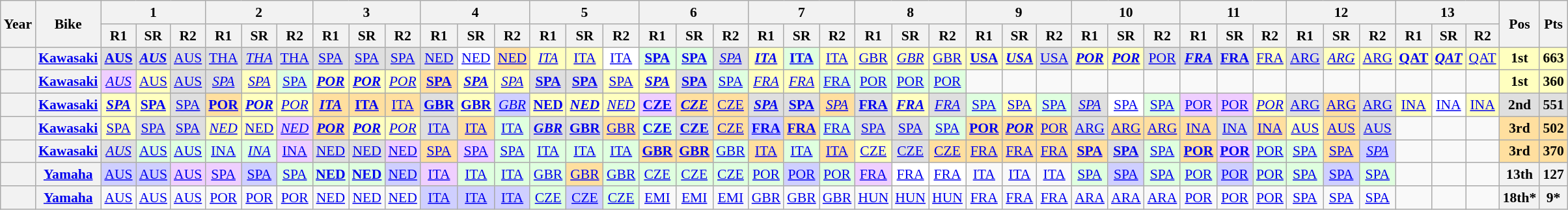<table class="wikitable" style="text-align:center; font-size:90%;">
<tr>
<th rowspan=2>Year</th>
<th rowspan=2>Bike</th>
<th colspan=3>1</th>
<th colspan=3>2</th>
<th colspan=3>3</th>
<th colspan=3>4</th>
<th colspan=3>5</th>
<th colspan=3>6</th>
<th colspan=3>7</th>
<th colspan=3>8</th>
<th colspan=3>9</th>
<th colspan=3>10</th>
<th colspan=3>11</th>
<th colspan=3>12</th>
<th colspan=3>13</th>
<th rowspan=2>Pos</th>
<th rowspan=2>Pts</th>
</tr>
<tr>
<th>R1</th>
<th>SR</th>
<th>R2</th>
<th>R1</th>
<th>SR</th>
<th>R2</th>
<th>R1</th>
<th>SR</th>
<th>R2</th>
<th>R1</th>
<th>SR</th>
<th>R2</th>
<th>R1</th>
<th>SR</th>
<th>R2</th>
<th>R1</th>
<th>SR</th>
<th>R2</th>
<th>R1</th>
<th>SR</th>
<th>R2</th>
<th>R1</th>
<th>SR</th>
<th>R2</th>
<th>R1</th>
<th>SR</th>
<th>R2</th>
<th>R1</th>
<th>SR</th>
<th>R2</th>
<th>R1</th>
<th>SR</th>
<th>R2</th>
<th>R1</th>
<th>SR</th>
<th>R2</th>
<th>R1</th>
<th>SR</th>
<th>R2</th>
</tr>
<tr>
<th></th>
<th><a href='#'>Kawasaki</a></th>
<td style="background:#dfdfdf;"><strong><a href='#'>AUS</a></strong><br></td>
<td style="background:#dfdfdf;"><strong><em><a href='#'>AUS</a></em></strong><br></td>
<td style="background:#dfdfdf;"><a href='#'>AUS</a><br></td>
<td style="background:#dfdfdf;"><a href='#'>THA</a><br></td>
<td style="background:#dfdfdf;"><em><a href='#'>THA</a></em><br></td>
<td style="background:#dfdfdf;"><a href='#'>THA</a><br></td>
<td style="background:#dfdfdf;"><a href='#'>SPA</a><br></td>
<td style="background:#dfdfdf;"><a href='#'>SPA</a><br></td>
<td style="background:#dfdfdf;"><a href='#'>SPA</a><br></td>
<td style="background:#dfdfdf;"><a href='#'>NED</a><br></td>
<td style="background:#ffffff;"><a href='#'>NED</a><br></td>
<td style="background:#ffdf9f;"><a href='#'>NED</a><br></td>
<td style="background:#ffffbf;"><em><a href='#'>ITA</a></em><br></td>
<td style="background:#ffffbf;"><a href='#'>ITA</a><br></td>
<td style="background:#ffffff;"><a href='#'>ITA</a><br></td>
<td style="background:#dfffdf;"><strong><a href='#'>SPA</a></strong><br></td>
<td style="background:#dfffdf;"><strong><a href='#'>SPA</a></strong><br></td>
<td style="background:#dfdfdf;"><em><a href='#'>SPA</a></em><br></td>
<td style="background:#ffffbf;"><strong><em><a href='#'>ITA</a></em></strong><br></td>
<td style="background:#dfffdf;"><strong><a href='#'>ITA</a></strong><br></td>
<td style="background:#ffffbf;"><a href='#'>ITA</a><br></td>
<td style="background:#ffffbf;"><a href='#'>GBR</a><br></td>
<td style="background:#ffffbf;"><em><a href='#'>GBR</a></em><br></td>
<td style="background:#ffffbf;"><a href='#'>GBR</a><br></td>
<td style="background:#ffffbf;"><strong><a href='#'>USA</a></strong><br></td>
<td style="background:#ffffbf;"><strong><em><a href='#'>USA</a></em></strong><br></td>
<td style="background:#dfdfdf;"><a href='#'>USA</a><br></td>
<td style="background:#ffffbf;"><strong><em><a href='#'>POR</a></em></strong><br></td>
<td style="background:#ffffbf;"><strong><em><a href='#'>POR</a></em></strong><br></td>
<td style="background:#dfdfdf;"><a href='#'>POR</a><br></td>
<td style="background:#dfdfdf;"><strong><em><a href='#'>FRA</a></em></strong><br></td>
<td style="background:#dfdfdf;"><strong><a href='#'>FRA</a></strong><br></td>
<td style="background:#ffffbf;"><a href='#'>FRA</a><br></td>
<td style="background:#dfdfdf;"><a href='#'>ARG</a><br></td>
<td style="background:#ffffbf;"><em><a href='#'>ARG</a></em><br></td>
<td style="background:#ffffbf;"><a href='#'>ARG</a><br></td>
<td style="background:#ffffbf;"><strong><a href='#'>QAT</a></strong><br></td>
<td style="background:#ffffbf;"><strong><em><a href='#'>QAT</a></em></strong><br></td>
<td style="background:#ffffbf;"><a href='#'>QAT</a><br></td>
<th style="background:#ffffbf;">1st</th>
<th style="background:#ffffbf;">663</th>
</tr>
<tr>
<th></th>
<th><a href='#'>Kawasaki</a></th>
<td style="background:#efcfff;"><em><a href='#'>AUS</a></em><br></td>
<td style="background:#ffffbf;"><a href='#'>AUS</a><br></td>
<td style="background:#dfdfdf;"><a href='#'>AUS</a><br></td>
<td style="background:#dfdfdf;"><em><a href='#'>SPA</a></em><br></td>
<td style="background:#ffffbf;"><em><a href='#'>SPA</a></em><br></td>
<td style="background:#dfffdf;"><a href='#'>SPA</a><br></td>
<td style="background:#ffffbf;"><strong><em><a href='#'>POR</a></em></strong><br></td>
<td style="background:#ffffbf;"><strong><em><a href='#'>POR</a></em></strong><br></td>
<td style="background:#ffffbf;"><em><a href='#'>POR</a></em><br></td>
<td style="background:#ffdf9f;"><strong><a href='#'>SPA</a></strong><br></td>
<td style="background:#ffffbf;"><strong><em><a href='#'>SPA</a></em></strong><br></td>
<td style="background:#ffffbf;"><em><a href='#'>SPA</a></em><br></td>
<td style="background:#dfdfdf;"><strong><a href='#'>SPA</a></strong><br></td>
<td style="background:#dfdfdf;"><strong><a href='#'>SPA</a></strong><br></td>
<td style="background:#ffffbf;"><a href='#'>SPA</a><br></td>
<td style="background:#ffffbf;"><strong><em><a href='#'>SPA</a></em></strong><br></td>
<td style="background:#dfdfdf;"><strong><a href='#'>SPA</a></strong><br></td>
<td style="background:#dfffdf;"><a href='#'>SPA</a><br></td>
<td style="background:#ffffbf;"><em><a href='#'>FRA</a></em><br></td>
<td style="background:#ffffbf;"><em><a href='#'>FRA</a></em><br></td>
<td style="background:#dfffdf;"><a href='#'>FRA</a><br></td>
<td style="background:#dfffdf;"><a href='#'>POR</a><br></td>
<td style="background:#dfffdf;"><a href='#'>POR</a><br></td>
<td style="background:#dfffdf;"><a href='#'>POR</a><br></td>
<td></td>
<td></td>
<td></td>
<td></td>
<td></td>
<td></td>
<td></td>
<td></td>
<td></td>
<td></td>
<td></td>
<td></td>
<td></td>
<td></td>
<td></td>
<th style="background:#ffffbf;">1st</th>
<th style="background:#ffffbf;">360</th>
</tr>
<tr>
<th></th>
<th><a href='#'>Kawasaki</a></th>
<td style="background:#ffffbf;"><strong><em><a href='#'>SPA</a></em></strong><br></td>
<td style="background:#ffffbf;"><strong><a href='#'>SPA</a></strong><br></td>
<td style="background:#dfdfdf;"><a href='#'>SPA</a><br></td>
<td style="background:#ffdf9f;"><strong><a href='#'>POR</a></strong><br></td>
<td style="background:#ffffbf;"><strong><em><a href='#'>POR</a></em></strong><br></td>
<td style="background:#ffffbf;"><em><a href='#'>POR</a></em><br></td>
<td style="background:#ffdf9f;"><strong><em><a href='#'>ITA</a></em></strong><br></td>
<td style="background:#ffdf9f;"><strong><a href='#'>ITA</a></strong><br></td>
<td style="background:#ffdf9f;"><a href='#'>ITA</a><br></td>
<td style="background:#dfdfdf;"><strong><a href='#'>GBR</a></strong><br></td>
<td style="background:#ffffbf;"><strong><a href='#'>GBR</a></strong><br></td>
<td style="background:#cfcfff;"><em><a href='#'>GBR</a></em><br></td>
<td style="background:#ffffbf;"><strong><a href='#'>NED</a></strong><br></td>
<td style="background:#ffffbf;"><strong><em><a href='#'>NED</a></em></strong><br></td>
<td style="background:#ffffbf;"><em><a href='#'>NED</a></em><br></td>
<td style="background:#efcfff;"><strong><a href='#'>CZE</a></strong><br></td>
<td style="background:#ffdf9f;"><strong><em><a href='#'>CZE</a></em></strong><br></td>
<td style="background:#ffdf9f;"><a href='#'>CZE</a><br></td>
<td style="background:#dfdfdf;"><strong><em><a href='#'>SPA</a></em></strong><br></td>
<td style="background:#dfdfdf;"><strong><a href='#'>SPA</a></strong><br></td>
<td style="background:#ffdf9f;"><em><a href='#'>SPA</a></em><br></td>
<td style="background:#dfdfdf;"><strong><a href='#'>FRA</a></strong><br></td>
<td style="background:#ffffbf;"><strong><em><a href='#'>FRA</a></em></strong><br></td>
<td style="background:#dfdfdf;"><em><a href='#'>FRA</a></em><br></td>
<td style="background:#dfffdf;"><a href='#'>SPA</a><br></td>
<td style="background:#ffffbf;"><a href='#'>SPA</a><br></td>
<td style="background:#dfffdf;"><a href='#'>SPA</a><br></td>
<td style="background:#dfdfdf;"><em><a href='#'>SPA</a></em><br></td>
<td style="background:#ffffff;"><a href='#'>SPA</a><br></td>
<td style="background:#dfffdf;"><a href='#'>SPA</a><br></td>
<td style="background:#efcfff;"><a href='#'>POR</a><br></td>
<td style="background:#efccff;"><a href='#'>POR</a><br></td>
<td style="background:#ffffbf;"><em><a href='#'>POR</a></em><br></td>
<td style="background:#dfdfdf;"><a href='#'>ARG</a><br></td>
<td style="background:#ffdf9f;"><a href='#'>ARG</a><br></td>
<td style="background:#dfdfdf;"><a href='#'>ARG</a><br></td>
<td style="background:#ffffbf;"><a href='#'>INA</a><br></td>
<td style="background:#ffffff;"><a href='#'>INA</a><br></td>
<td style="background:#ffffbf;"><a href='#'>INA</a><br></td>
<th style="background:#dfdfdf;">2nd</th>
<th style="background:#dfdfdf;">551</th>
</tr>
<tr>
<th></th>
<th><a href='#'>Kawasaki</a></th>
<td style="background:#ffffbf;"><a href='#'>SPA</a><br></td>
<td style="background:#dfdfdf;"><a href='#'>SPA</a><br></td>
<td style="background:#dfdfdf;"><a href='#'>SPA</a><br></td>
<td style="background:#ffffbf;"><em><a href='#'>NED</a></em><br></td>
<td style="background:#ffffbf;"><a href='#'>NED</a><br></td>
<td style="background:#efcfff;"><em><a href='#'>NED</a></em><br></td>
<td style="background:#ffdf9f;"><strong><em><a href='#'>POR</a></em></strong><br></td>
<td style="background:#ffffbf;"><strong><em><a href='#'>POR</a></em></strong><br></td>
<td style="background:#ffffbf;"><em><a href='#'>POR</a></em><br></td>
<td style="background:#dfdfdf;"><a href='#'>ITA</a><br></td>
<td style="background:#ffdf9f;"><a href='#'>ITA</a><br></td>
<td style="background:#dfffdf;"><a href='#'>ITA</a><br></td>
<td style="background:#dfdfdf;"><strong><em><a href='#'>GBR</a></em></strong><br></td>
<td style="background:#dfdfdf;"><strong><a href='#'>GBR</a></strong><br></td>
<td style="background:#ffdf9f;"><a href='#'>GBR</a><br></td>
<td style="background:#dfffdf;"><strong><a href='#'>CZE</a></strong><br></td>
<td style="background:#dfdfdf;"><strong><a href='#'>CZE</a></strong><br></td>
<td style="background:#ffdf9f;"><a href='#'>CZE</a><br></td>
<td style="background:#cfcfff;"><strong><a href='#'>FRA</a></strong><br></td>
<td style="background:#ffdf9f;"><strong><a href='#'>FRA</a></strong><br></td>
<td style="background:#dfffdf;"><a href='#'>FRA</a><br></td>
<td style="background:#dfdfdf;"><a href='#'>SPA</a><br></td>
<td style="background:#dfdfdf;"><a href='#'>SPA</a><br></td>
<td style="background:#dfffdf;"><a href='#'>SPA</a><br></td>
<td style="background:#ffdf9f;"><strong><a href='#'>POR</a></strong><br></td>
<td style="background:#ffdf9f;"><strong><em><a href='#'>POR</a></em></strong><br></td>
<td style="background:#ffdf9f;"><a href='#'>POR</a><br></td>
<td style="background:#dfdfdf;"><a href='#'>ARG</a><br></td>
<td style="background:#ffdf9f;"><a href='#'>ARG</a><br></td>
<td style="background:#ffdf9f;"><a href='#'>ARG</a><br></td>
<td style="background:#ffdf9f;"><a href='#'>INA</a><br></td>
<td style="background:#dfdfdf;"><a href='#'>INA</a><br></td>
<td style="background:#ffdf9f;"><a href='#'>INA</a><br></td>
<td style="background:#ffffbf;"><a href='#'>AUS</a><br></td>
<td style="background:#ffdf9f;"><a href='#'>AUS</a><br></td>
<td style="background:#dfdfdf;"><a href='#'>AUS</a><br></td>
<td></td>
<td></td>
<td></td>
<th style="background:#ffdf9f;">3rd</th>
<th style="background:#ffdf9f;">502</th>
</tr>
<tr>
<th></th>
<th><a href='#'>Kawasaki</a></th>
<td style="background:#dfdfdf;"><em><a href='#'>AUS</a></em><br></td>
<td style="background:#dfffdf;"><a href='#'>AUS</a><br></td>
<td style="background:#dfffdf;"><a href='#'>AUS</a><br></td>
<td style="background:#dfffdf;"><a href='#'>INA</a><br></td>
<td style="background:#dfffdf;"><em><a href='#'>INA</a></em><br></td>
<td style="background:#efcfff;"><a href='#'>INA</a><br></td>
<td style="background:#dfdfdf;"><a href='#'>NED</a><br></td>
<td style="background:#dfdfdf;"><a href='#'>NED</a><br></td>
<td style="background:#efcfff;"><a href='#'>NED</a><br></td>
<td style="background:#ffdf9f;"><a href='#'>SPA</a><br></td>
<td style="background:#efcfff;"><a href='#'>SPA</a><br></td>
<td style="background:#dfffdf;"><a href='#'>SPA</a><br></td>
<td style="background:#dfffdf;"><a href='#'>ITA</a><br></td>
<td style="background:#dfffdf;"><a href='#'>ITA</a><br></td>
<td style="background:#dfffdf;"><a href='#'>ITA</a><br></td>
<td style="background:#ffdf9f;"><strong><a href='#'>GBR</a></strong><br></td>
<td style="background:#ffdf9f;"><strong><a href='#'>GBR</a></strong><br></td>
<td style="background:#dfffdf;"><a href='#'>GBR</a><br></td>
<td style="background:#ffdf9f;"><a href='#'>ITA</a><br></td>
<td style="background:#dfffdf;"><a href='#'>ITA</a><br></td>
<td style="background:#ffdf9f;"><a href='#'>ITA</a><br></td>
<td style="background:#ffffbf;"><a href='#'>CZE</a><br></td>
<td style="background:#dfdfdf;"><a href='#'>CZE</a><br></td>
<td style="background:#ffdf9f;"><a href='#'>CZE</a><br></td>
<td style="background:#ffdf9f;"><a href='#'>FRA</a><br></td>
<td style="background:#ffdf9f;"><a href='#'>FRA</a><br></td>
<td style="background:#ffdf9f;"><a href='#'>FRA</a><br></td>
<td style="background:#ffdf9f;"><strong><a href='#'>SPA</a></strong><br></td>
<td style="background:#dfdfdf;"><strong><a href='#'>SPA</a></strong><br></td>
<td style="background:#dfffdf;"><a href='#'>SPA</a><br></td>
<td style="background:#ffdf9f;"><strong><a href='#'>POR</a></strong><br></td>
<td style="background:#efcfff;"><strong><a href='#'>POR</a></strong><br></td>
<td style="background:#dfffdf;"><a href='#'>POR</a><br></td>
<td style="background:#dfffdf;"><a href='#'>SPA</a><br></td>
<td style="background:#ffdf9f;"><a href='#'>SPA</a><br></td>
<td style="background:#cfcfff;"><em><a href='#'>SPA</a></em><br></td>
<td></td>
<td></td>
<td></td>
<th style="background:#ffdf9f;">3rd</th>
<th style="background:#ffdf9f;">370</th>
</tr>
<tr>
<th></th>
<th><a href='#'>Yamaha</a></th>
<td style="background:#CFCFFF;"><a href='#'>AUS</a><br></td>
<td style="background:#CFCFFF;"><a href='#'>AUS</a><br></td>
<td style="background:#EFCFFF;"><a href='#'>AUS</a><br></td>
<td style="background:#EFCFFF;"><a href='#'>SPA</a><br></td>
<td style="background:#CFCFFF;"><a href='#'>SPA</a><br></td>
<td style="background:#DFFFDF;"><a href='#'>SPA</a><br></td>
<td style="background:#DFFFDF;"><strong><a href='#'>NED</a></strong><br></td>
<td style="background:#DFFFDF;"><strong><a href='#'>NED</a></strong><br></td>
<td style="background:#CFCFFF;"><a href='#'>NED</a><br></td>
<td style="background:#EFCFFF;"><a href='#'>ITA</a><br></td>
<td style="background:#DFFFDF;"><a href='#'>ITA</a><br></td>
<td style="background:#DFFFDF;"><a href='#'>ITA</a><br></td>
<td style="background:#DFFFDF;"><a href='#'>GBR</a><br></td>
<td style="background:#FFDF9F;"><a href='#'>GBR</a><br></td>
<td style="background:#DFFFDF;"><a href='#'>GBR</a><br></td>
<td style="background:#DFFFDF;"><a href='#'>CZE</a><br></td>
<td style="background:#DFFFDF;"><a href='#'>CZE</a><br></td>
<td style="background:#DFFFDF;"><a href='#'>CZE</a><br></td>
<td style="background:#DFFFDF;"><a href='#'>POR</a><br></td>
<td style="background:#CFCFFF;"><a href='#'>POR</a><br></td>
<td style="background:#DFFFDF;"><a href='#'>POR</a><br></td>
<td style="background:#EFCFFF;"><a href='#'>FRA</a><br></td>
<td style="background:#FFFFFF;"><a href='#'>FRA</a><br></td>
<td style="background:#FFFFFF;"><a href='#'>FRA</a><br></td>
<td><a href='#'>ITA</a></td>
<td><a href='#'>ITA</a></td>
<td><a href='#'>ITA</a></td>
<td style="background:#DFFFDF;"><a href='#'>SPA</a><br></td>
<td style="background:#CFCFFF;"><a href='#'>SPA</a><br></td>
<td style="background:#DFFFDF;"><a href='#'>SPA</a><br></td>
<td style="background:#DFFFDF;"><a href='#'>POR</a><br></td>
<td style="background:#CFCFFF;"><a href='#'>POR</a><br></td>
<td style="background:#DFFFDF;"><a href='#'>POR</a><br></td>
<td style="background:#DFFFDF;"><a href='#'>SPA</a><br></td>
<td style="background:#CFCFFF;"><a href='#'>SPA</a><br></td>
<td style="background:#DFFFDF;"><a href='#'>SPA</a><br></td>
<td></td>
<td></td>
<td></td>
<th>13th</th>
<th>127</th>
</tr>
<tr>
<th></th>
<th><a href='#'>Yamaha</a></th>
<td><a href='#'>AUS</a></td>
<td><a href='#'>AUS</a></td>
<td><a href='#'>AUS</a></td>
<td><a href='#'>POR</a></td>
<td><a href='#'>POR</a></td>
<td><a href='#'>POR</a></td>
<td><a href='#'>NED</a></td>
<td><a href='#'>NED</a></td>
<td><a href='#'>NED</a></td>
<td style="background:#CFCFFF;"><a href='#'>ITA</a><br></td>
<td style="background:#CFCFFF;"><a href='#'>ITA</a><br></td>
<td style="background:#CFCFFF;"><a href='#'>ITA</a><br></td>
<td style="background:#DFFFDF;"><a href='#'>CZE</a><br></td>
<td style="background:#CFCFFF;"><a href='#'>CZE</a><br></td>
<td style="background:#DFFFDF;"><a href='#'>CZE</a><br></td>
<td><a href='#'>EMI</a></td>
<td><a href='#'>EMI</a></td>
<td><a href='#'>EMI</a></td>
<td><a href='#'>GBR</a></td>
<td><a href='#'>GBR</a></td>
<td><a href='#'>GBR</a></td>
<td><a href='#'>HUN</a></td>
<td><a href='#'>HUN</a></td>
<td><a href='#'>HUN</a></td>
<td><a href='#'>FRA</a></td>
<td><a href='#'>FRA</a></td>
<td><a href='#'>FRA</a></td>
<td><a href='#'>ARA</a></td>
<td><a href='#'>ARA</a></td>
<td><a href='#'>ARA</a></td>
<td><a href='#'>POR</a></td>
<td><a href='#'>POR</a></td>
<td><a href='#'>POR</a></td>
<td><a href='#'>SPA</a></td>
<td><a href='#'>SPA</a></td>
<td><a href='#'>SPA</a></td>
<td></td>
<td></td>
<td></td>
<th>18th*</th>
<th>9*</th>
</tr>
</table>
